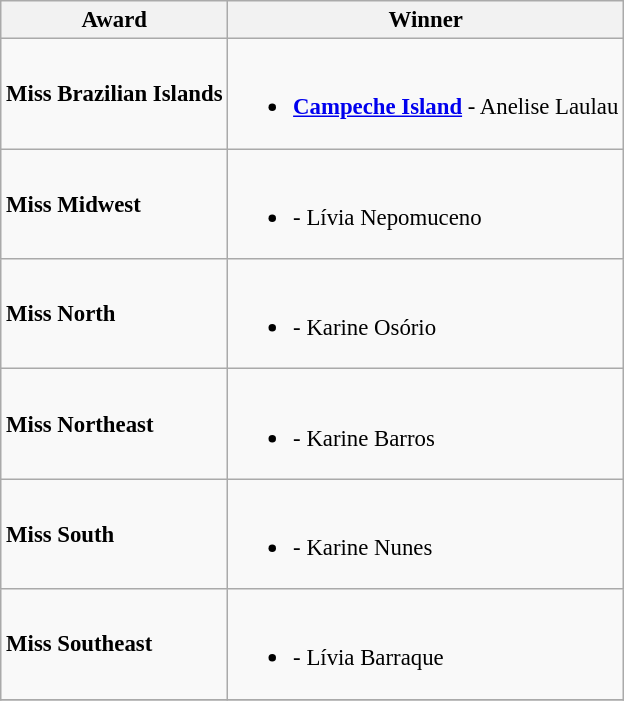<table class="wikitable sortable" style="font-size:95%;">
<tr>
<th>Award</th>
<th>Winner</th>
</tr>
<tr>
<td><strong>Miss Brazilian Islands</strong></td>
<td><br><ul><li><strong> <a href='#'>Campeche Island</a></strong> - Anelise Laulau</li></ul></td>
</tr>
<tr>
<td><strong>Miss Midwest</strong></td>
<td><br><ul><li><strong></strong> - Lívia Nepomuceno</li></ul></td>
</tr>
<tr>
<td><strong>Miss North</strong></td>
<td><br><ul><li><strong></strong> - Karine Osório</li></ul></td>
</tr>
<tr>
<td><strong>Miss Northeast</strong></td>
<td><br><ul><li><strong></strong> - Karine Barros</li></ul></td>
</tr>
<tr>
<td><strong>Miss South</strong></td>
<td><br><ul><li><strong></strong> - Karine Nunes</li></ul></td>
</tr>
<tr>
<td><strong>Miss Southeast</strong></td>
<td><br><ul><li><strong></strong> - Lívia Barraque</li></ul></td>
</tr>
<tr>
</tr>
</table>
